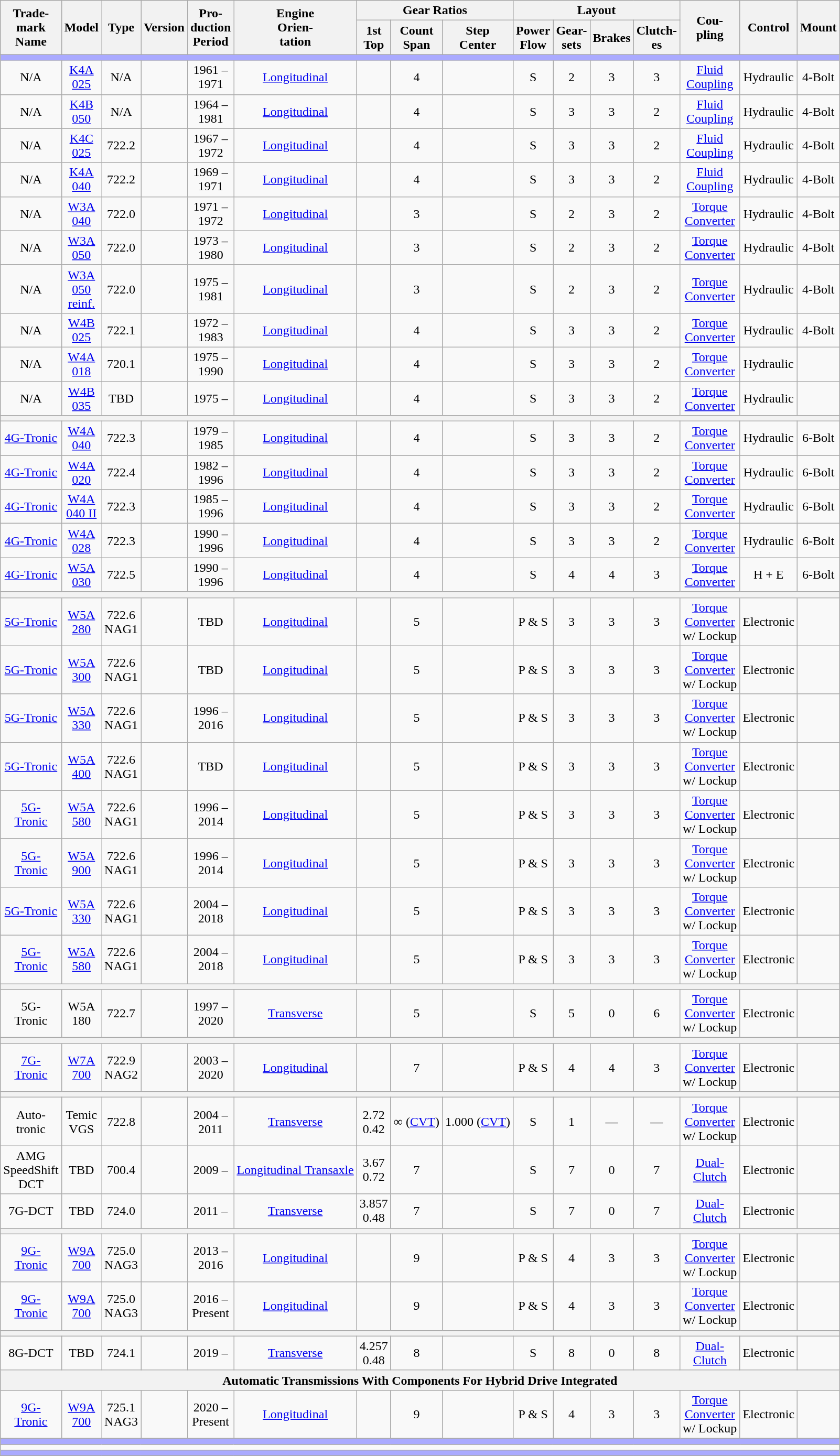<table class="sortable wikitable collapsible" style="text-align:center">
<tr>
<th rowspan=2>Trade-<br>mark<br>Name</th>
<th rowspan=2>Model</th>
<th rowspan=2>Type</th>
<th rowspan=2>Version</th>
<th rowspan=2>Pro-<br>duction<br>Period</th>
<th rowspan=2>Engine<br>Orien-<br>tation</th>
<th colspan=3>Gear Ratios</th>
<th colspan=4>Layout</th>
<th rowspan=2>Cou-<br>pling</th>
<th rowspan=2>Control</th>
<th rowspan=2>Mount</th>
</tr>
<tr>
<th>1st<br>Top</th>
<th>Count<br>Span</th>
<th>Step<br>Center</th>
<th>Power<br>Flow</th>
<th>Gear-<br>sets</th>
<th>Brakes</th>
<th>Clutch-<br>es</th>
</tr>
<tr>
<td colspan=16 style="background:#AAF;"></td>
</tr>
<tr>
<td>N/A</td>
<td><a href='#'>K4A<br>025</a></td>
<td>N/A</td>
<td></td>
<td>1961 –<br>1971</td>
<td><a href='#'>Longitudinal</a></td>
<td><br></td>
<td>4<br></td>
<td><br></td>
<td>S</td>
<td>2</td>
<td>3</td>
<td>3</td>
<td><a href='#'>Fluid<br>Coupling</a></td>
<td>Hydraulic</td>
<td>4-Bolt</td>
</tr>
<tr>
<td>N/A</td>
<td><a href='#'>K4B<br>050</a></td>
<td>N/A</td>
<td></td>
<td>1964 –<br>1981</td>
<td><a href='#'>Longitudinal</a></td>
<td><br></td>
<td>4<br></td>
<td><br></td>
<td>S</td>
<td>3</td>
<td>3</td>
<td>2</td>
<td><a href='#'>Fluid<br>Coupling</a></td>
<td>Hydraulic</td>
<td>4-Bolt</td>
</tr>
<tr>
<td>N/A</td>
<td><a href='#'>K4C<br>025</a></td>
<td>722.2</td>
<td></td>
<td>1967 –<br>1972</td>
<td><a href='#'>Longitudinal</a></td>
<td><br></td>
<td>4<br></td>
<td><br></td>
<td>S</td>
<td>3</td>
<td>3</td>
<td>2</td>
<td><a href='#'>Fluid<br>Coupling</a></td>
<td>Hydraulic</td>
<td>4-Bolt</td>
</tr>
<tr>
<td>N/A</td>
<td><a href='#'>K4A<br>040</a></td>
<td>722.2</td>
<td></td>
<td>1969 –<br>1971</td>
<td><a href='#'>Longitudinal</a></td>
<td><br></td>
<td>4<br></td>
<td><br></td>
<td>S</td>
<td>3</td>
<td>3</td>
<td>2</td>
<td><a href='#'>Fluid<br>Coupling</a></td>
<td>Hydraulic</td>
<td>4-Bolt</td>
</tr>
<tr>
<td>N/A</td>
<td><a href='#'>W3A<br>040</a></td>
<td>722.0</td>
<td></td>
<td>1971 –<br>1972</td>
<td><a href='#'>Longitudinal</a></td>
<td><br></td>
<td>3<br></td>
<td><br></td>
<td>S</td>
<td>2</td>
<td>3</td>
<td>2</td>
<td><a href='#'>Torque<br>Converter</a></td>
<td>Hydraulic</td>
<td>4-Bolt</td>
</tr>
<tr>
<td>N/A</td>
<td><a href='#'>W3A<br>050</a></td>
<td>722.0</td>
<td></td>
<td>1973 –<br>1980</td>
<td><a href='#'>Longitudinal</a></td>
<td><br></td>
<td>3<br></td>
<td><br></td>
<td>S</td>
<td>2</td>
<td>3</td>
<td>2</td>
<td><a href='#'>Torque<br>Converter</a></td>
<td>Hydraulic</td>
<td>4-Bolt</td>
</tr>
<tr>
<td>N/A</td>
<td><a href='#'>W3A<br>050<br>reinf.</a></td>
<td>722.0</td>
<td></td>
<td>1975 –<br>1981</td>
<td><a href='#'>Longitudinal</a></td>
<td><br></td>
<td>3<br></td>
<td><br></td>
<td>S</td>
<td>2</td>
<td>3</td>
<td>2</td>
<td><a href='#'>Torque<br>Converter</a></td>
<td>Hydraulic</td>
<td>4-Bolt</td>
</tr>
<tr>
<td>N/A</td>
<td><a href='#'>W4B<br>025</a></td>
<td>722.1</td>
<td></td>
<td>1972 –<br>1983</td>
<td><a href='#'>Longitudinal</a></td>
<td><br></td>
<td>4<br></td>
<td><br></td>
<td>S</td>
<td>3</td>
<td>3</td>
<td>2</td>
<td><a href='#'>Torque<br>Converter</a></td>
<td>Hydraulic</td>
<td>4-Bolt</td>
</tr>
<tr>
<td>N/A</td>
<td><a href='#'>W4A<br>018</a></td>
<td>720.1</td>
<td></td>
<td>1975 –<br>1990</td>
<td><a href='#'>Longitudinal</a></td>
<td><br></td>
<td>4<br></td>
<td><br></td>
<td>S</td>
<td>3</td>
<td>3</td>
<td>2</td>
<td><a href='#'>Torque<br>Converter</a></td>
<td>Hydraulic</td>
<td></td>
</tr>
<tr>
<td>N/A</td>
<td><a href='#'>W4B<br>035</a></td>
<td>TBD</td>
<td></td>
<td>1975 –</td>
<td><a href='#'>Longitudinal</a></td>
<td><br></td>
<td>4<br></td>
<td><br></td>
<td>S</td>
<td>3</td>
<td>3</td>
<td>2</td>
<td><a href='#'>Torque<br>Converter</a></td>
<td>Hydraulic</td>
<td></td>
</tr>
<tr>
<th colspan=16></th>
</tr>
<tr>
<td><a href='#'>4G-Tronic</a><br></td>
<td><a href='#'>W4A<br>040</a></td>
<td>722.3</td>
<td></td>
<td>1979 –<br>1985</td>
<td><a href='#'>Longitudinal</a></td>
<td><br></td>
<td>4<br></td>
<td><br></td>
<td>S</td>
<td>3</td>
<td>3</td>
<td>2</td>
<td><a href='#'>Torque<br>Converter</a></td>
<td>Hydraulic</td>
<td>6-Bolt</td>
</tr>
<tr>
<td><a href='#'>4G-Tronic</a><br></td>
<td><a href='#'>W4A<br>020</a></td>
<td>722.4</td>
<td></td>
<td>1982 –<br>1996</td>
<td><a href='#'>Longitudinal</a></td>
<td><br></td>
<td>4<br></td>
<td><br></td>
<td>S</td>
<td>3</td>
<td>3</td>
<td>2</td>
<td><a href='#'>Torque<br>Converter</a></td>
<td>Hydraulic</td>
<td>6-Bolt</td>
</tr>
<tr>
<td><a href='#'>4G-Tronic</a><br></td>
<td><a href='#'>W4A<br>040 II</a></td>
<td>722.3</td>
<td></td>
<td>1985 –<br>1996</td>
<td><a href='#'>Longitudinal</a></td>
<td><br></td>
<td>4<br></td>
<td><br></td>
<td>S</td>
<td>3</td>
<td>3</td>
<td>2</td>
<td><a href='#'>Torque<br>Converter</a></td>
<td>Hydraulic</td>
<td>6-Bolt</td>
</tr>
<tr>
<td><a href='#'>4G-Tronic</a><br></td>
<td><a href='#'>W4A<br>028</a></td>
<td>722.3</td>
<td></td>
<td>1990 –<br>1996</td>
<td><a href='#'>Longitudinal</a></td>
<td><br></td>
<td>4<br></td>
<td><br></td>
<td>S</td>
<td>3</td>
<td>3</td>
<td>2</td>
<td><a href='#'>Torque<br>Converter</a></td>
<td>Hydraulic</td>
<td>6-Bolt</td>
</tr>
<tr>
<td><a href='#'>4G-Tronic</a><br></td>
<td><a href='#'>W5A<br>030</a></td>
<td>722.5</td>
<td></td>
<td>1990 –<br>1996</td>
<td><a href='#'>Longitudinal</a></td>
<td><br></td>
<td>4<br></td>
<td><br></td>
<td>S</td>
<td>4</td>
<td>4</td>
<td>3</td>
<td><a href='#'>Torque<br>Converter</a></td>
<td>H + E<br></td>
<td>6-Bolt</td>
</tr>
<tr>
<th colspan=16></th>
</tr>
<tr>
<td><a href='#'>5G-Tronic</a></td>
<td><a href='#'>W5A<br>280</a></td>
<td>722.6<br>NAG1<br></td>
<td></td>
<td>TBD</td>
<td><a href='#'>Longitudinal</a></td>
<td><br></td>
<td>5<br></td>
<td><br></td>
<td>P & S</td>
<td>3</td>
<td>3</td>
<td>3</td>
<td><a href='#'>Torque<br>Converter</a><br>w/ Lockup</td>
<td>Electronic</td>
<td></td>
</tr>
<tr>
<td><a href='#'>5G-Tronic</a></td>
<td><a href='#'>W5A<br>300</a></td>
<td>722.6<br>NAG1<br></td>
<td></td>
<td>TBD</td>
<td><a href='#'>Longitudinal</a></td>
<td><br></td>
<td>5<br></td>
<td><br></td>
<td>P & S</td>
<td>3</td>
<td>3</td>
<td>3</td>
<td><a href='#'>Torque<br>Converter</a><br>w/ Lockup</td>
<td>Electronic</td>
<td></td>
</tr>
<tr>
<td><a href='#'>5G-Tronic</a></td>
<td><a href='#'>W5A<br>330</a></td>
<td>722.6<br>NAG1<br></td>
<td></td>
<td>1996 –<br>2016</td>
<td><a href='#'>Longitudinal</a></td>
<td><br></td>
<td>5<br></td>
<td><br></td>
<td>P & S</td>
<td>3</td>
<td>3</td>
<td>3</td>
<td><a href='#'>Torque<br>Converter</a><br>w/ Lockup</td>
<td>Electronic</td>
<td></td>
</tr>
<tr>
<td><a href='#'>5G-Tronic</a></td>
<td><a href='#'>W5A<br>400</a></td>
<td>722.6<br>NAG1<br></td>
<td></td>
<td>TBD</td>
<td><a href='#'>Longitudinal</a></td>
<td><br></td>
<td>5<br></td>
<td><br></td>
<td>P & S</td>
<td>3</td>
<td>3</td>
<td>3</td>
<td><a href='#'>Torque<br>Converter</a><br>w/ Lockup</td>
<td>Electronic</td>
<td></td>
</tr>
<tr>
<td><a href='#'>5G-<br>Tronic</a></td>
<td><a href='#'>W5A<br>580</a></td>
<td>722.6<br>NAG1<br></td>
<td></td>
<td>1996 –<br>2014</td>
<td><a href='#'>Longitudinal</a></td>
<td><br></td>
<td>5<br></td>
<td><br></td>
<td>P & S</td>
<td>3</td>
<td>3</td>
<td>3</td>
<td><a href='#'>Torque<br>Converter</a><br>w/ Lockup</td>
<td>Electronic</td>
<td></td>
</tr>
<tr>
<td><a href='#'>5G-<br>Tronic</a></td>
<td><a href='#'>W5A<br>900</a></td>
<td>722.6<br>NAG1<br></td>
<td></td>
<td>1996 –<br>2014</td>
<td><a href='#'>Longitudinal</a></td>
<td><br></td>
<td>5<br></td>
<td><br></td>
<td>P & S</td>
<td>3</td>
<td>3</td>
<td>3</td>
<td><a href='#'>Torque<br>Converter</a><br>w/ Lockup</td>
<td>Electronic</td>
<td></td>
</tr>
<tr>
<td><a href='#'>5G-Tronic</a></td>
<td><a href='#'>W5A<br>330</a></td>
<td>722.6<br>NAG1<br></td>
<td></td>
<td>2004 –<br>2018</td>
<td><a href='#'>Longitudinal</a></td>
<td><br></td>
<td>5<br></td>
<td><br></td>
<td>P & S</td>
<td>3</td>
<td>3</td>
<td>3</td>
<td><a href='#'>Torque<br>Converter</a><br>w/ Lockup</td>
<td>Electronic</td>
<td></td>
</tr>
<tr>
<td><a href='#'>5G-<br>Tronic</a></td>
<td><a href='#'>W5A<br>580</a></td>
<td>722.6<br>NAG1<br></td>
<td></td>
<td>2004 –<br>2018</td>
<td><a href='#'>Longitudinal</a></td>
<td><br></td>
<td>5<br></td>
<td><br></td>
<td>P & S</td>
<td>3</td>
<td>3</td>
<td>3</td>
<td><a href='#'>Torque<br>Converter</a><br>w/ Lockup</td>
<td>Electronic</td>
<td></td>
</tr>
<tr>
<th colspan=16></th>
</tr>
<tr>
<td>5G-<br>Tronic</td>
<td>W5A<br>180</td>
<td>722.7<br></td>
<td></td>
<td>1997 –<br>2020</td>
<td><a href='#'>Transverse</a></td>
<td><br></td>
<td>5<br></td>
<td><br></td>
<td>S</td>
<td>5</td>
<td>0</td>
<td>6</td>
<td><a href='#'>Torque<br>Converter</a><br>w/ Lockup</td>
<td>Electronic</td>
<td></td>
</tr>
<tr>
<th colspan=16></th>
</tr>
<tr>
<td><a href='#'>7G-<br>Tronic</a><br></td>
<td><a href='#'>W7A<br>700</a></td>
<td>722.9<br>NAG2<br></td>
<td><br></td>
<td>2003 –<br>2020</td>
<td><a href='#'>Longitudinal</a></td>
<td><br></td>
<td>7<br></td>
<td><br></td>
<td>P & S</td>
<td>4</td>
<td>4</td>
<td>3</td>
<td><a href='#'>Torque<br>Converter</a><br>w/ Lockup</td>
<td>Electronic</td>
<td></td>
</tr>
<tr>
<th colspan=16></th>
</tr>
<tr>
<td>Auto-<br>tronic<br></td>
<td>Temic<br>VGS</td>
<td>722.8</td>
<td></td>
<td>2004 –<br>2011</td>
<td><a href='#'>Transverse</a></td>
<td>2.72<br>0.42</td>
<td>∞ (<a href='#'>CVT</a>)<br></td>
<td>1.000 (<a href='#'>CVT</a>)<br></td>
<td>S</td>
<td>1</td>
<td>—</td>
<td>—</td>
<td><a href='#'>Torque<br>Converter</a><br>w/ Lockup</td>
<td>Electronic</td>
<td></td>
</tr>
<tr>
<td>AMG<br>SpeedShift<br>DCT</td>
<td>TBD</td>
<td>700.4<br></td>
<td></td>
<td>2009 –</td>
<td><a href='#'>Longitudinal Transaxle</a></td>
<td>3.67<br>0.72</td>
<td>7<br></td>
<td><br></td>
<td>S</td>
<td>7</td>
<td>0</td>
<td>7</td>
<td><a href='#'>Dual-<br>Clutch</a></td>
<td>Electronic</td>
<td></td>
</tr>
<tr>
<td>7G-DCT<br></td>
<td>TBD</td>
<td>724.0</td>
<td></td>
<td>2011 –</td>
<td><a href='#'>Transverse</a></td>
<td>3.857<br>0.48</td>
<td>7<br></td>
<td><br></td>
<td>S</td>
<td>7</td>
<td>0</td>
<td>7</td>
<td><a href='#'>Dual-<br>Clutch</a></td>
<td>Electronic</td>
<td></td>
</tr>
<tr>
<th colspan=16></th>
</tr>
<tr>
<td><a href='#'>9G-<br>Tronic</a><br></td>
<td><a href='#'>W9A<br>700</a></td>
<td>725.0<br>NAG3<br></td>
<td><br></td>
<td>2013 –<br>2016</td>
<td><a href='#'>Longitudinal</a></td>
<td><br></td>
<td>9<br></td>
<td><br></td>
<td>P & S</td>
<td>4</td>
<td>3</td>
<td>3</td>
<td><a href='#'>Torque<br>Converter</a><br>w/ Lockup</td>
<td>Electronic</td>
<td></td>
</tr>
<tr>
<td><a href='#'>9G-<br>Tronic</a><br></td>
<td><a href='#'>W9A<br>700</a></td>
<td>725.0<br>NAG3<br></td>
<td><br></td>
<td>2016 –<br>Present</td>
<td><a href='#'>Longitudinal</a></td>
<td><br></td>
<td>9<br></td>
<td><br></td>
<td>P & S</td>
<td>4</td>
<td>3</td>
<td>3</td>
<td><a href='#'>Torque<br>Converter</a><br>w/ Lockup</td>
<td>Electronic</td>
<td></td>
</tr>
<tr>
<th colspan=16></th>
</tr>
<tr>
<td>8G-DCT<br></td>
<td>TBD</td>
<td>724.1</td>
<td></td>
<td>2019 –</td>
<td><a href='#'>Transverse</a></td>
<td>4.257<br>0.48</td>
<td>8<br></td>
<td><br></td>
<td>S</td>
<td>8</td>
<td>0</td>
<td>8</td>
<td><a href='#'>Dual-<br>Clutch</a></td>
<td>Electronic</td>
<td></td>
</tr>
<tr>
<th colspan=16>Automatic Transmissions With Components For Hybrid Drive Integrated</th>
</tr>
<tr>
<td><a href='#'>9G-<br>Tronic</a><br></td>
<td><a href='#'>W9A<br>700</a></td>
<td>725.1<br>NAG3<br></td>
<td><br></td>
<td>2020 –<br>Present</td>
<td><a href='#'>Longitudinal</a></td>
<td><br></td>
<td>9<br></td>
<td><br></td>
<td>P & S</td>
<td>4</td>
<td>3</td>
<td>3</td>
<td><a href='#'>Torque<br>Converter</a><br>w/ Lockup</td>
<td>Electronic</td>
<td></td>
</tr>
<tr>
<td colspan=16 style="background:#AAF;"></td>
</tr>
<tr>
<td colspan=16></td>
</tr>
<tr>
<td colspan=16 style="background:#AAF;"></td>
</tr>
</table>
